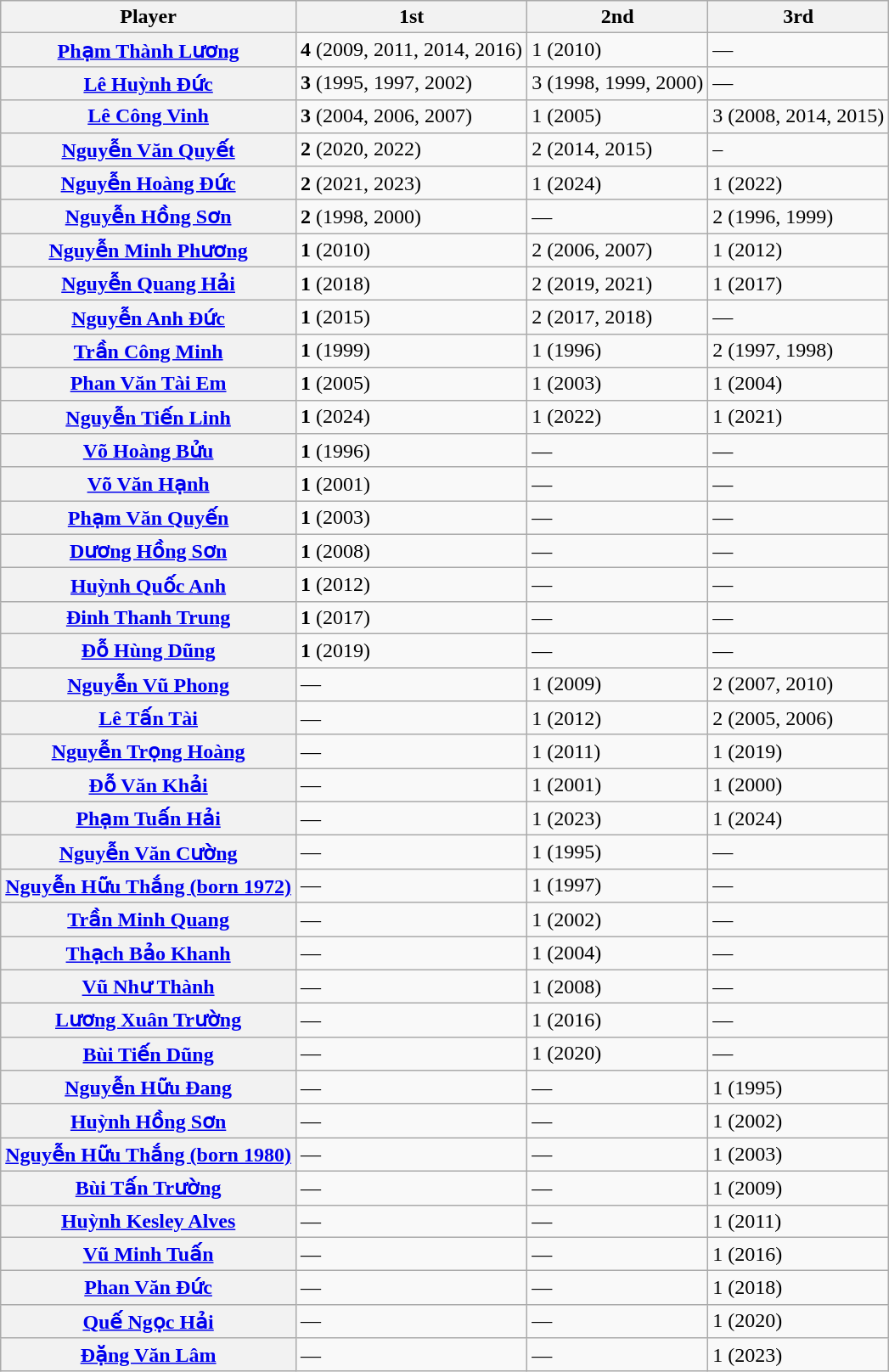<table class="sortable plainrowheaders wikitable">
<tr>
<th scope="col">Player</th>
<th scope="col style="background-color: gold">1st</th>
<th scope="col style="background-color: silver">2nd</th>
<th scope="col style="background-color: #cc9966">3rd</th>
</tr>
<tr>
<th scope="row"><a href='#'>Phạm Thành Lương</a></th>
<td><strong>4</strong> (2009, 2011, 2014, 2016)</td>
<td>1 (2010)</td>
<td>—</td>
</tr>
<tr>
<th scope="row"><a href='#'>Lê Huỳnh Đức</a></th>
<td><strong>3</strong> (1995, 1997, 2002)</td>
<td>3 (1998, 1999, 2000)</td>
<td>—</td>
</tr>
<tr>
<th scope="row"><a href='#'>Lê Công Vinh</a></th>
<td><strong>3</strong> (2004, 2006, 2007)</td>
<td>1 (2005)</td>
<td>3 (2008, 2014, 2015)</td>
</tr>
<tr>
<th scope="row"><a href='#'>Nguyễn Văn Quyết</a></th>
<td><strong>2</strong> (2020, 2022)</td>
<td>2 (2014, 2015)</td>
<td>–</td>
</tr>
<tr>
<th scope="row"><a href='#'>Nguyễn Hoàng Đức</a></th>
<td><strong>2</strong> (2021, 2023)</td>
<td>1 (2024)</td>
<td>1 (2022)</td>
</tr>
<tr>
<th scope="row"><a href='#'>Nguyễn Hồng Sơn</a></th>
<td><strong>2</strong> (1998, 2000)</td>
<td>—</td>
<td>2 (1996, 1999)</td>
</tr>
<tr>
<th scope="row"><a href='#'>Nguyễn Minh Phương</a></th>
<td><strong>1</strong> (2010)</td>
<td>2 (2006, 2007)</td>
<td>1 (2012)</td>
</tr>
<tr>
<th scope="row"><a href='#'>Nguyễn Quang Hải</a></th>
<td><strong>1</strong> (2018)</td>
<td>2 (2019, 2021)</td>
<td>1 (2017)</td>
</tr>
<tr>
<th scope="row"><a href='#'>Nguyễn Anh Đức</a></th>
<td><strong>1</strong> (2015)</td>
<td>2 (2017, 2018)</td>
<td>—</td>
</tr>
<tr>
<th scope="row"><a href='#'>Trần Công Minh</a></th>
<td><strong>1</strong> (1999)</td>
<td>1 (1996)</td>
<td>2 (1997, 1998)</td>
</tr>
<tr>
<th scope="row"><a href='#'>Phan Văn Tài Em</a></th>
<td><strong>1</strong> (2005)</td>
<td>1 (2003)</td>
<td>1 (2004)</td>
</tr>
<tr>
<th scope="row"><a href='#'>Nguyễn Tiến Linh</a></th>
<td><strong>1</strong> (2024)</td>
<td>1 (2022)</td>
<td>1 (2021)</td>
</tr>
<tr>
<th scope="row"><a href='#'>Võ Hoàng Bửu</a></th>
<td><strong>1</strong> (1996)</td>
<td>—</td>
<td>—</td>
</tr>
<tr>
<th scope="row"><a href='#'>Võ Văn Hạnh</a></th>
<td><strong>1</strong> (2001)</td>
<td>—</td>
<td>—</td>
</tr>
<tr>
<th scope="row"><a href='#'>Phạm Văn Quyến</a></th>
<td><strong>1</strong> (2003)</td>
<td>—</td>
<td>—</td>
</tr>
<tr>
<th scope="row"><a href='#'>Dương Hồng Sơn</a></th>
<td><strong>1</strong> (2008)</td>
<td>—</td>
<td>—</td>
</tr>
<tr>
<th scope="row"><a href='#'>Huỳnh Quốc Anh</a></th>
<td><strong>1</strong> (2012)</td>
<td>—</td>
<td>—</td>
</tr>
<tr>
<th scope="row"><a href='#'>Đinh Thanh Trung</a></th>
<td><strong>1</strong> (2017)</td>
<td>—</td>
<td>—</td>
</tr>
<tr>
<th scope="row"><a href='#'>Đỗ Hùng Dũng</a></th>
<td><strong>1</strong> (2019)</td>
<td>—</td>
<td>—</td>
</tr>
<tr>
<th scope="row"><a href='#'>Nguyễn Vũ Phong</a></th>
<td>—</td>
<td>1 (2009)</td>
<td>2 (2007, 2010)</td>
</tr>
<tr>
<th scope="row"><a href='#'>Lê Tấn Tài</a></th>
<td>—</td>
<td>1 (2012)</td>
<td>2 (2005, 2006)</td>
</tr>
<tr>
<th scope="row"><a href='#'>Nguyễn Trọng Hoàng</a></th>
<td>—</td>
<td>1 (2011)</td>
<td>1 (2019)</td>
</tr>
<tr>
<th scope="row"><a href='#'>Đỗ Văn Khải</a></th>
<td>—</td>
<td>1 (2001)</td>
<td>1 (2000)</td>
</tr>
<tr>
<th scope="row"><a href='#'>Phạm Tuấn Hải</a></th>
<td>—</td>
<td>1 (2023)</td>
<td>1 (2024)</td>
</tr>
<tr>
<th scope="row"><a href='#'>Nguyễn Văn Cường</a></th>
<td>—</td>
<td>1 (1995)</td>
<td>—</td>
</tr>
<tr>
<th scope="row"><a href='#'>Nguyễn Hữu Thắng (born 1972)</a></th>
<td>—</td>
<td>1 (1997)</td>
<td>—</td>
</tr>
<tr>
<th scope="row"><a href='#'>Trần Minh Quang</a></th>
<td>—</td>
<td>1 (2002)</td>
<td>—</td>
</tr>
<tr>
<th scope="row"><a href='#'>Thạch Bảo Khanh</a></th>
<td>—</td>
<td>1 (2004)</td>
<td>—</td>
</tr>
<tr>
<th scope="row"><a href='#'>Vũ Như Thành</a></th>
<td>—</td>
<td>1 (2008)</td>
<td>—</td>
</tr>
<tr>
<th scope="row"><a href='#'>Lương Xuân Trường</a></th>
<td>—</td>
<td>1 (2016)</td>
<td>—</td>
</tr>
<tr>
<th scope="row"><a href='#'>Bùi Tiến Dũng</a></th>
<td>—</td>
<td>1 (2020)</td>
<td>—</td>
</tr>
<tr>
<th scope="row"><a href='#'>Nguyễn Hữu Đang</a></th>
<td>—</td>
<td>—</td>
<td>1 (1995)</td>
</tr>
<tr>
<th scope="row"><a href='#'>Huỳnh Hồng Sơn</a></th>
<td>—</td>
<td>—</td>
<td>1 (2002)</td>
</tr>
<tr>
<th scope="row"><a href='#'>Nguyễn Hữu Thắng (born 1980)</a></th>
<td>—</td>
<td>—</td>
<td>1 (2003)</td>
</tr>
<tr>
<th scope="row"><a href='#'>Bùi Tấn Trường</a></th>
<td>—</td>
<td>—</td>
<td>1 (2009)</td>
</tr>
<tr>
<th scope="row"><a href='#'>Huỳnh Kesley Alves</a></th>
<td>—</td>
<td>—</td>
<td>1 (2011)</td>
</tr>
<tr>
<th scope="row"><a href='#'>Vũ Minh Tuấn</a></th>
<td>—</td>
<td>—</td>
<td>1 (2016)</td>
</tr>
<tr>
<th scope="row"><a href='#'>Phan Văn Đức</a></th>
<td>—</td>
<td>—</td>
<td>1 (2018)</td>
</tr>
<tr>
<th scope="row"><a href='#'>Quế Ngọc Hải</a></th>
<td>—</td>
<td>—</td>
<td>1 (2020)</td>
</tr>
<tr>
<th scope="row"><a href='#'>Đặng Văn Lâm</a></th>
<td>—</td>
<td>—</td>
<td>1 (2023)</td>
</tr>
</table>
